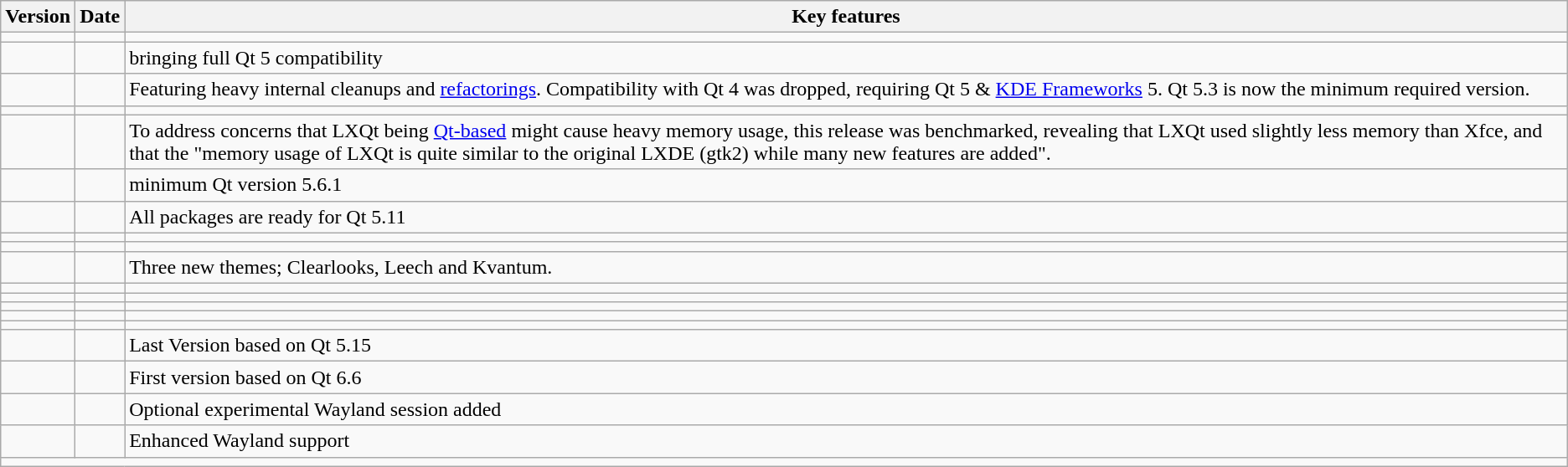<table class="wikitable">
<tr>
<th>Version</th>
<th>Date</th>
<th>Key features</th>
</tr>
<tr>
<td></td>
<td></td>
</tr>
<tr>
<td></td>
<td></td>
<td>bringing full Qt 5 compatibility</td>
</tr>
<tr>
<td></td>
<td></td>
<td>Featuring heavy internal cleanups and <a href='#'>refactorings</a>. Compatibility with Qt 4 was dropped, requiring Qt 5 & <a href='#'>KDE Frameworks</a> 5. Qt 5.3 is now the minimum required version.</td>
</tr>
<tr>
<td></td>
<td></td>
<td></td>
</tr>
<tr>
<td></td>
<td></td>
<td>To address concerns that LXQt being <a href='#'>Qt-based</a> might cause heavy memory usage, this release was benchmarked, revealing that LXQt used slightly less memory than Xfce, and that the "memory usage of LXQt is quite similar to the original LXDE (gtk2) while many new features are added".</td>
</tr>
<tr>
<td></td>
<td></td>
<td>minimum Qt version 5.6.1</td>
</tr>
<tr>
<td> </td>
<td></td>
<td>All packages are ready for Qt 5.11</td>
</tr>
<tr>
<td></td>
<td></td>
<td></td>
</tr>
<tr>
<td></td>
<td></td>
<td></td>
</tr>
<tr>
<td></td>
<td></td>
<td>Three new themes; Clearlooks, Leech and Kvantum.</td>
</tr>
<tr>
<td></td>
<td></td>
<td></td>
</tr>
<tr>
<td></td>
<td></td>
<td></td>
</tr>
<tr>
<td></td>
<td></td>
<td></td>
</tr>
<tr>
<td></td>
<td></td>
<td></td>
</tr>
<tr>
<td></td>
<td></td>
<td></td>
</tr>
<tr>
<td></td>
<td></td>
<td>Last Version based on Qt 5.15</td>
</tr>
<tr>
<td></td>
<td></td>
<td>First version based on Qt 6.6</td>
</tr>
<tr>
<td></td>
<td></td>
<td>Optional experimental Wayland session added</td>
</tr>
<tr>
<td></td>
<td></td>
<td>Enhanced Wayland support</td>
</tr>
<tr>
<td colspan="3"><small></small></td>
</tr>
</table>
